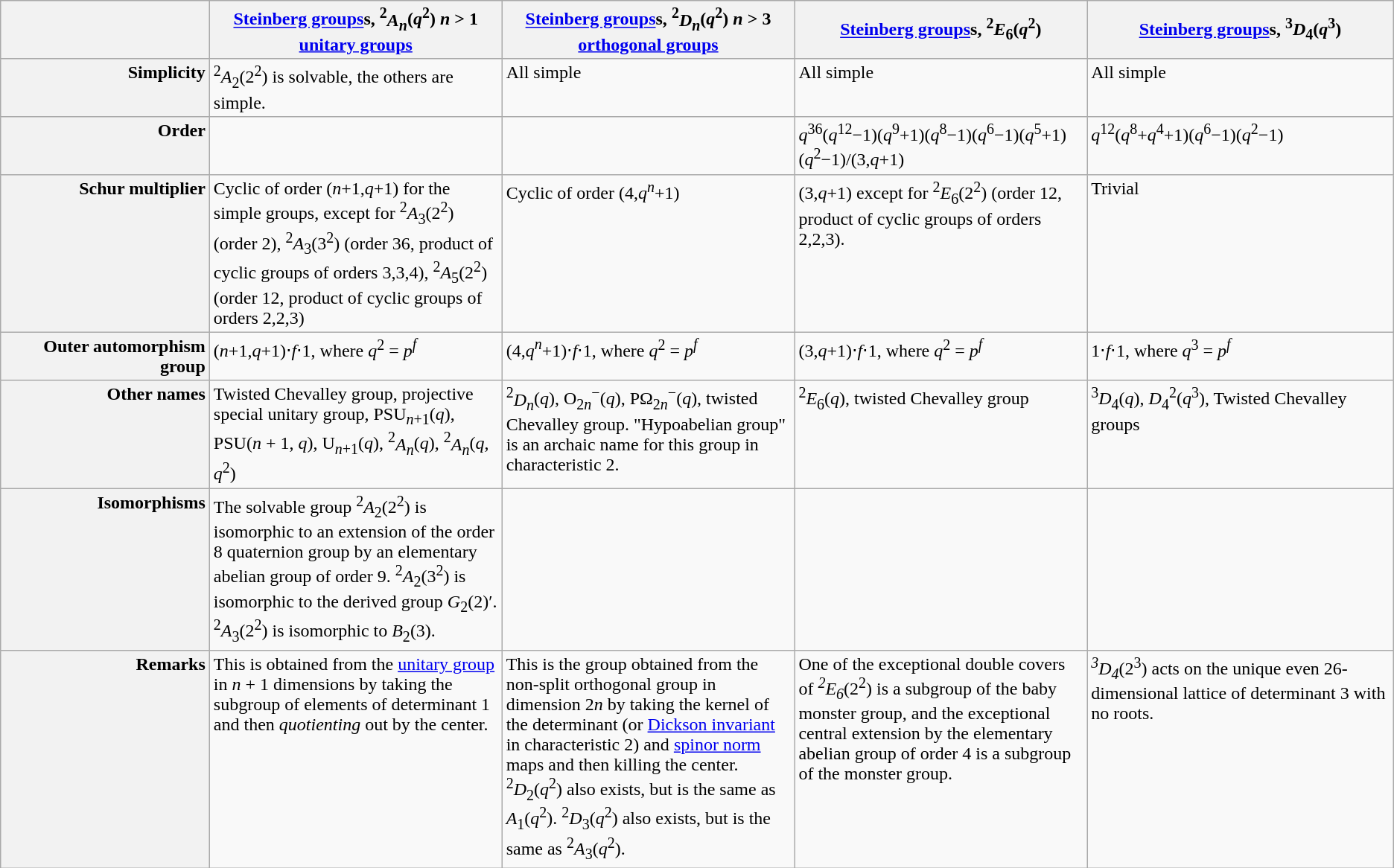<table class="wikitable">
<tr>
<th width="15%"></th>
<th width="21%"><a href='#'>Steinberg groups</a>s, <sup>2</sup><em>A<sub>n</sub></em>(<em>q</em><sup>2</sup>) <em>n</em> > 1<br><a href='#'>unitary groups</a></th>
<th width="21%"><a href='#'>Steinberg groups</a>s, <sup>2</sup><em>D<sub>n</sub></em>(<em>q</em><sup>2</sup>) <em>n</em> > 3<br><a href='#'>orthogonal groups</a></th>
<th width="21%"><a href='#'>Steinberg groups</a>s, <sup>2</sup><em>E</em><sub>6</sub>(<em>q</em><sup>2</sup>)</th>
<th width="22%"><a href='#'>Steinberg groups</a>s, <sup>3</sup><em>D</em><sub>4</sub>(<em>q</em><sup>3</sup>)</th>
</tr>
<tr style="vertical-align:top;">
<th style="text-align: right;">Simplicity</th>
<td><sup>2</sup><em>A</em><sub>2</sub>(2<sup>2</sup>) is solvable, the others are simple.</td>
<td>All simple</td>
<td>All simple</td>
<td>All simple</td>
</tr>
<tr style="vertical-align:top;">
<th style="text-align: right;">Order</th>
<td></td>
<td></td>
<td><em>q</em><sup>36</sup>(<em>q</em><sup>12</sup>−1)(<em>q</em><sup>9</sup>+1)(<em>q</em><sup>8</sup>−1)(<em>q</em><sup>6</sup>−1)(<em>q</em><sup>5</sup>+1)(<em>q</em><sup>2</sup>−1)/(3,<em>q</em>+1)</td>
<td><em>q</em><sup>12</sup>(<em>q</em><sup>8</sup>+<em>q</em><sup>4</sup>+1)(<em>q</em><sup>6</sup>−1)(<em>q</em><sup>2</sup>−1)</td>
</tr>
<tr style="vertical-align:top;">
<th style="text-align: right;">Schur multiplier</th>
<td>Cyclic of order (<em>n</em>+1,<em>q</em>+1) for the simple groups, except for <sup>2</sup><em>A</em><sub>3</sub>(2<sup>2</sup>) (order 2), <sup>2</sup><em>A</em><sub>3</sub>(3<sup>2</sup>) (order 36, product of cyclic groups of orders 3,3,4), <sup>2</sup><em>A</em><sub>5</sub>(2<sup>2</sup>) (order 12, product of cyclic groups of orders 2,2,3)</td>
<td>Cyclic of order (4,<em>q<sup>n</sup></em>+1)</td>
<td>(3,<em>q</em>+1) except for <sup>2</sup><em>E</em><sub>6</sub>(2<sup>2</sup>) (order 12, product of cyclic groups of orders 2,2,3).</td>
<td>Trivial</td>
</tr>
<tr style="vertical-align:top;">
<th style="text-align: right;">Outer automorphism group</th>
<td>(<em>n</em>+1,<em>q</em>+1)⋅<em>f</em>⋅1, where <em>q</em><sup>2</sup> = <em>p<sup>f</sup></em></td>
<td>(4,<em>q<sup>n</sup></em>+1)⋅<em>f</em>⋅1, where <em>q</em><sup>2</sup> = <em>p<sup>f</sup></em></td>
<td>(3,<em>q</em>+1)⋅<em>f</em>⋅1, where <em>q</em><sup>2</sup> = <em>p<sup>f</sup></em></td>
<td>1⋅<em>f</em>⋅1, where <em>q</em><sup>3</sup> = <em>p<sup>f</sup></em></td>
</tr>
<tr style="vertical-align:top;">
<th style="text-align: right;">Other names</th>
<td>Twisted Chevalley group, projective special unitary group, PSU<sub><em>n</em>+1</sub>(<em>q</em>), PSU(<em>n</em> + 1, <em>q</em>), U<sub><em>n</em>+1</sub>(<em>q</em>), <sup>2</sup><em>A<sub>n</sub></em>(<em>q</em>), <sup>2</sup><em>A<sub>n</sub></em>(<em>q</em>, <em>q</em><sup>2</sup>)</td>
<td><sup>2</sup><em>D<sub>n</sub></em>(<em>q</em>), O<sub>2<em>n</em></sub><sup>−</sup>(<em>q</em>), PΩ<sub>2<em>n</em></sub><sup>−</sup>(<em>q</em>), twisted Chevalley group. "Hypoabelian group" is an archaic name for this group in characteristic 2.</td>
<td><sup>2</sup><em>E</em><sub>6</sub>(<em>q</em>), twisted Chevalley group</td>
<td><sup>3</sup><em>D</em><sub>4</sub>(<em>q</em>), <em>D</em><sub>4</sub><sup>2</sup>(<em>q</em><sup>3</sup>), Twisted Chevalley groups</td>
</tr>
<tr style="vertical-align:top;">
<th style="text-align: right;">Isomorphisms</th>
<td>The solvable group <sup>2</sup><em>A</em><sub>2</sub>(2<sup>2</sup>) is isomorphic to an extension of the order 8 quaternion group by an elementary abelian group of order 9. <sup>2</sup><em>A</em><sub>2</sub>(3<sup>2</sup>) is isomorphic to the derived group <em>G</em><sub>2</sub>(2)′. <sup>2</sup><em>A</em><sub>3</sub>(2<sup>2</sup>) is isomorphic to <em>B</em><sub>2</sub>(3).</td>
<td></td>
<td></td>
<td></td>
</tr>
<tr style="vertical-align:top;">
<th style="text-align: right;">Remarks</th>
<td>This is obtained from the <a href='#'>unitary group</a> in <em>n</em> + 1 dimensions by taking the subgroup of elements of determinant 1 and then <em>quotienting</em> out by the center.</td>
<td>This is the group obtained from the non-split orthogonal group in dimension  2<em>n</em> by taking the kernel of the determinant  (or <a href='#'>Dickson invariant</a> in characteristic 2) and <a href='#'>spinor norm</a> maps and then killing the center. <sup>2</sup><em>D</em><sub>2</sub>(<em>q</em><sup>2</sup>) also exists, but is the same as <em>A</em><sub>1</sub>(<em>q</em><sup>2</sup>). <sup>2</sup><em>D</em><sub>3</sub>(<em>q</em><sup>2</sup>) also exists, but is the same as <sup>2</sup><em>A</em><sub>3</sub>(<em>q</em><sup>2</sup>).</td>
<td>One of the exceptional double covers of <em><sup>2</sup>E<sub>6</sub></em>(2<sup>2</sup>) is a subgroup of the baby monster group, and the exceptional central extension by the elementary abelian group of order 4 is a subgroup of the monster group.</td>
<td><em><sup>3</sup>D<sub>4</sub></em>(2<sup>3</sup>) acts on the unique even 26-dimensional lattice of determinant 3 with no roots.</td>
</tr>
</table>
